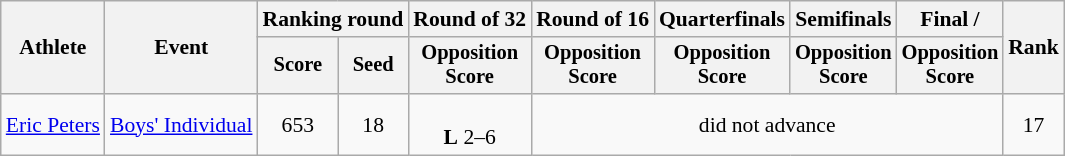<table class="wikitable" style="font-size:90%;">
<tr>
<th rowspan="2">Athlete</th>
<th rowspan="2">Event</th>
<th colspan="2">Ranking round</th>
<th>Round of 32</th>
<th>Round of 16</th>
<th>Quarterfinals</th>
<th>Semifinals</th>
<th>Final / </th>
<th rowspan=2>Rank</th>
</tr>
<tr style="font-size:95%">
<th>Score</th>
<th>Seed</th>
<th>Opposition<br>Score</th>
<th>Opposition<br>Score</th>
<th>Opposition<br>Score</th>
<th>Opposition<br>Score</th>
<th>Opposition<br>Score</th>
</tr>
<tr align=center>
<td align=left><a href='#'>Eric Peters</a></td>
<td><a href='#'>Boys' Individual</a></td>
<td>653</td>
<td>18</td>
<td><br><strong>L</strong> 2–6</td>
<td colspan=4>did not advance</td>
<td>17</td>
</tr>
</table>
